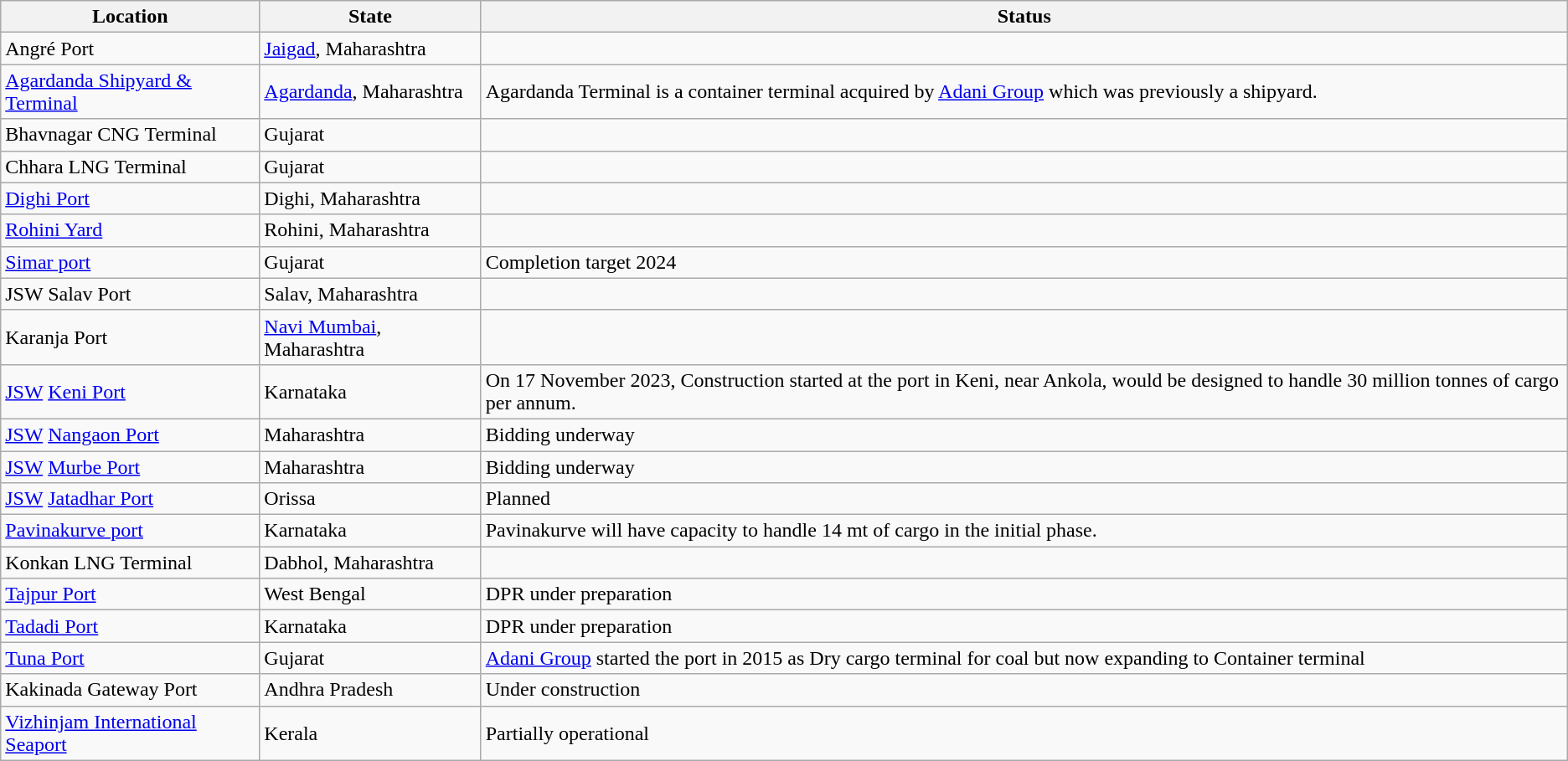<table class="wikitable">
<tr>
<th><strong>Location</strong></th>
<th><strong>State</strong></th>
<th><strong>Status</strong></th>
</tr>
<tr>
<td>Angré Port</td>
<td><a href='#'>Jaigad</a>, Maharashtra</td>
<td></td>
</tr>
<tr>
<td><a href='#'>Agardanda Shipyard & Terminal</a></td>
<td><a href='#'>Agardanda</a>, Maharashtra</td>
<td> Agardanda Terminal is a container terminal acquired by <a href='#'>Adani Group</a> which was previously a shipyard.</td>
</tr>
<tr>
<td>Bhavnagar CNG Terminal</td>
<td>Gujarat</td>
<td></td>
</tr>
<tr>
<td>Chhara LNG Terminal</td>
<td>Gujarat</td>
<td></td>
</tr>
<tr>
<td><a href='#'>Dighi Port</a></td>
<td>Dighi, Maharashtra</td>
<td></td>
</tr>
<tr>
<td><a href='#'>Rohini Yard</a></td>
<td>Rohini, Maharashtra</td>
<td></td>
</tr>
<tr>
<td><a href='#'>Simar port</a></td>
<td>Gujarat</td>
<td>Completion target 2024</td>
</tr>
<tr>
<td>JSW Salav Port</td>
<td>Salav, Maharashtra</td>
<td></td>
</tr>
<tr>
<td>Karanja Port</td>
<td><a href='#'>Navi Mumbai</a>, Maharashtra</td>
<td></td>
</tr>
<tr>
<td><a href='#'>JSW</a> <a href='#'>Keni Port</a></td>
<td>Karnataka</td>
<td>On 17 November 2023, Construction started at the port in Keni, near Ankola, would be designed to handle 30 million tonnes of cargo per annum.</td>
</tr>
<tr>
<td><a href='#'>JSW</a> <a href='#'>Nangaon Port</a></td>
<td>Maharashtra</td>
<td>Bidding underway</td>
</tr>
<tr>
<td><a href='#'>JSW</a> <a href='#'>Murbe Port</a></td>
<td>Maharashtra</td>
<td>Bidding underway</td>
</tr>
<tr>
<td><a href='#'>JSW</a> <a href='#'>Jatadhar Port</a></td>
<td>Orissa</td>
<td>Planned</td>
</tr>
<tr>
<td><a href='#'>Pavinakurve port</a></td>
<td>Karnataka</td>
<td>Pavinakurve will have capacity to handle 14 mt of cargo in the initial phase.</td>
</tr>
<tr>
<td>Konkan LNG Terminal</td>
<td>Dabhol, Maharashtra</td>
<td></td>
</tr>
<tr>
<td><a href='#'>Tajpur Port</a></td>
<td>West Bengal</td>
<td>DPR under preparation</td>
</tr>
<tr>
<td><a href='#'>Tadadi Port</a></td>
<td>Karnataka</td>
<td>DPR under preparation</td>
</tr>
<tr>
<td><a href='#'>Tuna Port</a></td>
<td>Gujarat</td>
<td><a href='#'>Adani Group</a> started the port in 2015 as Dry cargo terminal for coal but now expanding to Container terminal</td>
</tr>
<tr>
<td>Kakinada Gateway Port</td>
<td>Andhra Pradesh</td>
<td>Under construction</td>
</tr>
<tr>
<td><a href='#'>Vizhinjam International Seaport</a></td>
<td>Kerala</td>
<td>Partially operational</td>
</tr>
</table>
